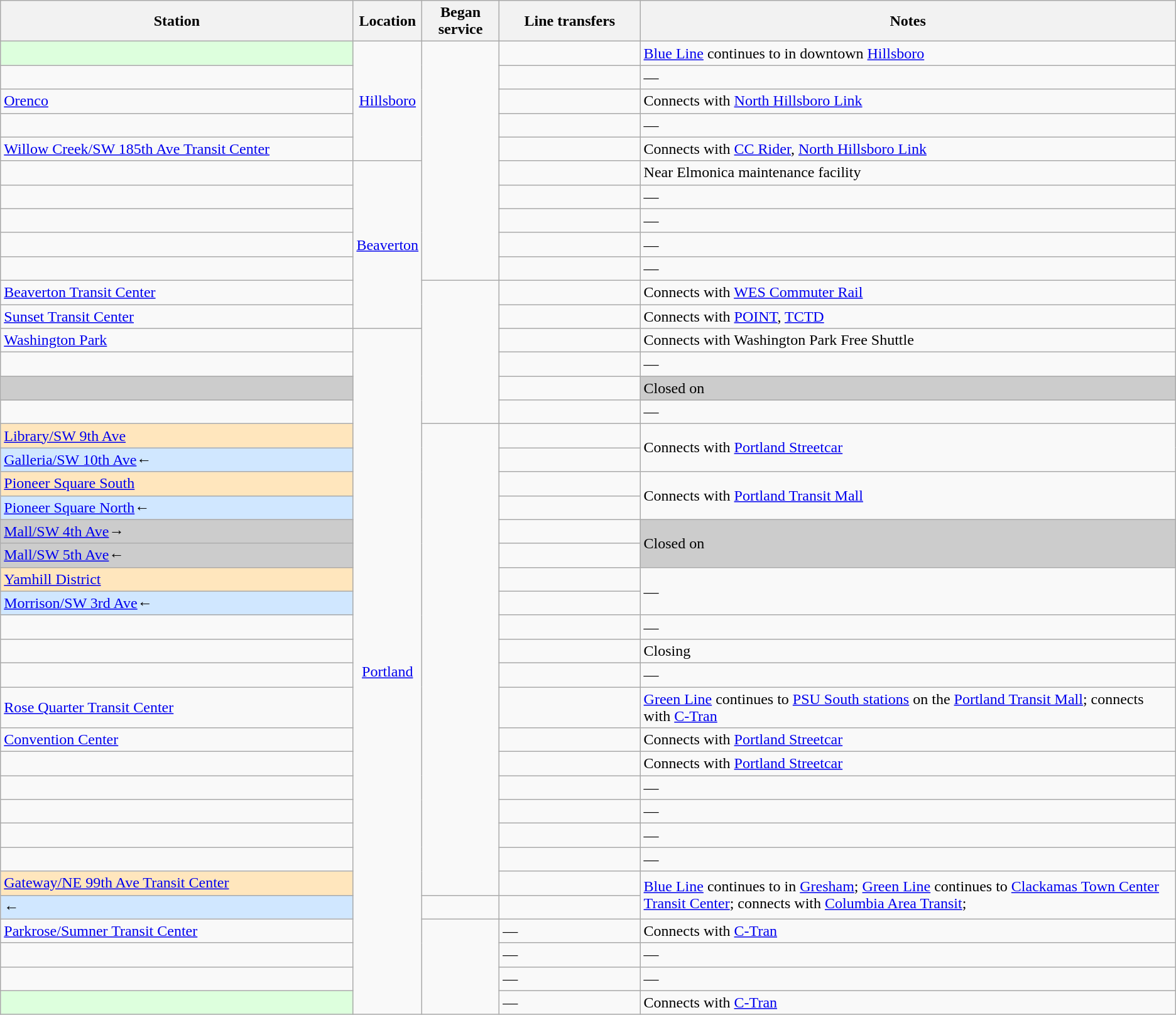<table class="wikitable sortable plainrowheaders">
<tr>
<th scope="col" width="30%">Station</th>
<th scope="col">Location</th>
<th scope="col" data-sort-type="usLongDate">Began service</th>
<th scope="col" class="unsortable" width="12%">Line transfers</th>
<th scope="col" class="unsortable">Notes</th>
</tr>
<tr>
<td scope="row" style="background-color:#ddffdd"></td>
<td rowspan="5" align="center"><a href='#'>Hillsboro</a></td>
<td rowspan="10" align="center"></td>
<td></td>
<td><a href='#'>Blue Line</a> continues to  in downtown <a href='#'>Hillsboro</a></td>
</tr>
<tr>
<td scope="row"></td>
<td></td>
<td>—</td>
</tr>
<tr>
<td scope="row"><a href='#'>Orenco</a></td>
<td></td>
<td>Connects with <a href='#'>North Hillsboro Link</a></td>
</tr>
<tr>
<td scope="row"></td>
<td></td>
<td>—</td>
</tr>
<tr>
<td scope="row"><a href='#'>Willow Creek/SW 185th Ave Transit Center</a></td>
<td></td>
<td>Connects with <a href='#'>CC Rider</a>, <a href='#'>North Hillsboro Link</a></td>
</tr>
<tr>
<td scope="row"></td>
<td rowspan="7" align="center"><a href='#'>Beaverton</a></td>
<td></td>
<td>Near Elmonica maintenance facility</td>
</tr>
<tr>
<td scope="row"></td>
<td></td>
<td>—</td>
</tr>
<tr>
<td scope="row"></td>
<td></td>
<td>—</td>
</tr>
<tr>
<td scope="row"></td>
<td></td>
<td>—</td>
</tr>
<tr>
<td scope="row"></td>
<td></td>
<td>—</td>
</tr>
<tr>
<td scope="row"><a href='#'>Beaverton Transit Center</a></td>
<td rowspan="6" align="center"></td>
<td></td>
<td>Connects with <a href='#'>WES Commuter Rail</a></td>
</tr>
<tr>
<td scope="row"><a href='#'>Sunset Transit Center</a></td>
<td></td>
<td>Connects with <a href='#'>POINT</a>, <a href='#'>TCTD</a></td>
</tr>
<tr>
<td scope="row"><a href='#'>Washington Park</a></td>
<td rowspan="28" align="center"><a href='#'>Portland</a></td>
<td></td>
<td>Connects with Washington Park Free Shuttle</td>
</tr>
<tr>
<td scope="row"></td>
<td></td>
<td>—</td>
</tr>
<tr>
<td style="background-color:#CCCCCC"></td>
<td></td>
<td style="background-color:#CCCCCC">Closed on </td>
</tr>
<tr>
<td scope="row"></td>
<td></td>
<td>—</td>
</tr>
<tr>
<td scope="row" style="background-color:#FFE6BD"><a href='#'>Library/SW 9th Ave</a></td>
<td rowspan="19" align="center"></td>
<td></td>
<td rowspan="2">Connects with <a href='#'>Portland Streetcar</a></td>
</tr>
<tr>
<td scope="row" style="background-color:#D0E7FF"><a href='#'>Galleria/SW 10th Ave</a>←</td>
<td></td>
</tr>
<tr>
<td scope="row" style="background-color:#FFE6BD"><a href='#'>Pioneer Square South</a></td>
<td>   </td>
<td rowspan="2">Connects with <a href='#'>Portland Transit Mall</a></td>
</tr>
<tr>
<td scope="row" style="background-color:#D0E7FF"><a href='#'>Pioneer Square North</a>←</td>
<td>   </td>
</tr>
<tr>
<td style="background-color:#CCCCCC"><a href='#'>Mall/SW 4th Ave</a>→</td>
<td>   </td>
<td style="background-color:#CCCCCC"; rowspan=2>Closed on </td>
</tr>
<tr>
<td style="background-color:#CCCCCC"><a href='#'>Mall/SW 5th Ave</a>←</td>
<td>   </td>
</tr>
<tr>
<td scope="row" style="background-color:#FFE6BD"><a href='#'>Yamhill District</a></td>
<td></td>
<td rowspan="2">—</td>
</tr>
<tr>
<td scope="row" style="background-color:#D0E7FF"><a href='#'>Morrison/SW 3rd Ave</a>←</td>
<td></td>
</tr>
<tr>
<td scope="row"></td>
<td></td>
<td>—</td>
</tr>
<tr>
<td scope="row"></td>
<td></td>
<td>Closing </td>
</tr>
<tr>
<td scope="row"></td>
<td></td>
<td>—</td>
</tr>
<tr>
<td scope="row"><a href='#'>Rose Quarter Transit Center</a></td>
<td>  </td>
<td><a href='#'>Green Line</a> continues to <a href='#'>PSU South stations</a> on the <a href='#'>Portland Transit Mall</a>; connects with <a href='#'>C-Tran</a></td>
</tr>
<tr>
<td scope="row"><a href='#'>Convention Center</a></td>
<td> </td>
<td>Connects with <a href='#'>Portland Streetcar</a></td>
</tr>
<tr>
<td scope="row"></td>
<td> </td>
<td>Connects with <a href='#'>Portland Streetcar</a></td>
</tr>
<tr>
<td scope="row"></td>
<td> </td>
<td>—</td>
</tr>
<tr>
<td scope="row"></td>
<td> </td>
<td>—</td>
</tr>
<tr>
<td scope="row"></td>
<td> </td>
<td>—</td>
</tr>
<tr>
<td scope="row"></td>
<td> </td>
<td>—</td>
</tr>
<tr>
<td scope="row" style="background-color:#FFE6BD"><a href='#'>Gateway/NE 99th Ave Transit Center</a></td>
<td> </td>
<td rowspan="2"><a href='#'>Blue Line</a> continues to  in <a href='#'>Gresham</a>; <a href='#'>Green Line</a> continues to <a href='#'>Clackamas Town Center Transit Center</a>; connects with <a href='#'>Columbia Area Transit</a>;</td>
</tr>
<tr>
<td scope="row" style="background-color:#D0E7FF">←</td>
<td align="center"></td>
<td> </td>
</tr>
<tr>
<td scope="row"><a href='#'>Parkrose/Sumner Transit Center</a></td>
<td rowspan="4" align="center"></td>
<td>—</td>
<td>Connects with <a href='#'>C-Tran</a></td>
</tr>
<tr>
<td scope="row"></td>
<td>—</td>
<td>—</td>
</tr>
<tr>
<td scope="row"></td>
<td>—</td>
<td>—</td>
</tr>
<tr>
<td scope="row" style="background-color:#ddffdd"></td>
<td>—</td>
<td>Connects with <a href='#'>C-Tran</a></td>
</tr>
</table>
